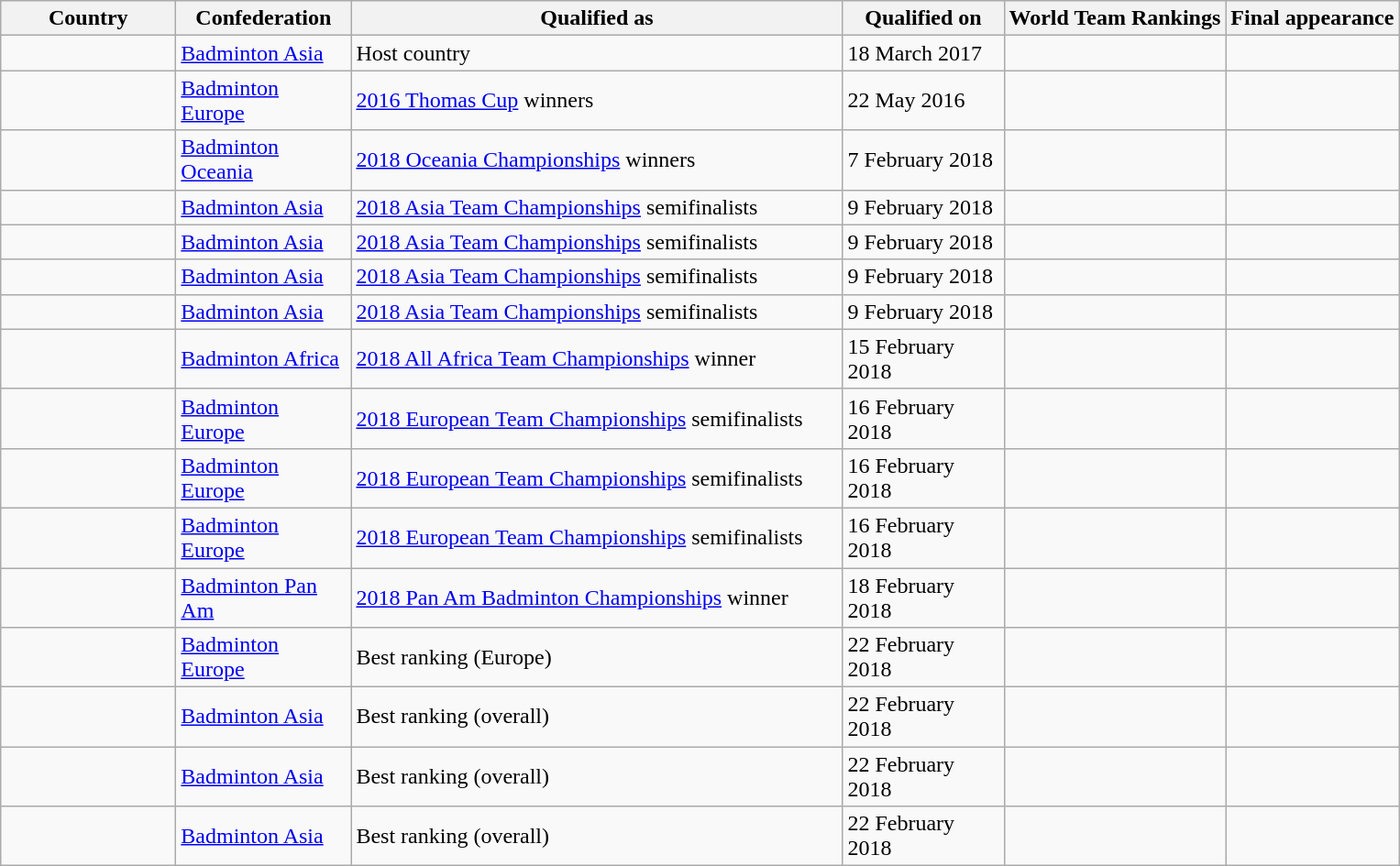<table class="wikitable sortable">
<tr>
<th style="width:120px;">Country</th>
<th style="width:120px;">Confederation</th>
<th style="width:350px;">Qualified as</th>
<th style="width:110px;">Qualified on</th>
<th>World Team Rankings</th>
<th>Final appearance</th>
</tr>
<tr>
<td></td>
<td><a href='#'>Badminton Asia</a></td>
<td>Host country</td>
<td>18 March 2017</td>
<td></td>
<td></td>
</tr>
<tr>
<td></td>
<td><a href='#'>Badminton Europe</a></td>
<td><a href='#'>2016 Thomas Cup</a> winners</td>
<td>22 May 2016</td>
<td></td>
<td></td>
</tr>
<tr>
<td></td>
<td><a href='#'>Badminton Oceania</a></td>
<td><a href='#'>2018 Oceania Championships</a> winners</td>
<td>7 February 2018</td>
<td></td>
<td></td>
</tr>
<tr>
<td></td>
<td><a href='#'>Badminton Asia</a></td>
<td><a href='#'>2018 Asia Team Championships</a> semifinalists</td>
<td>9 February 2018</td>
<td></td>
<td></td>
</tr>
<tr>
<td></td>
<td><a href='#'>Badminton Asia</a></td>
<td><a href='#'>2018 Asia Team Championships</a> semifinalists</td>
<td>9 February 2018</td>
<td></td>
<td></td>
</tr>
<tr>
<td></td>
<td><a href='#'>Badminton Asia</a></td>
<td><a href='#'>2018 Asia Team Championships</a> semifinalists</td>
<td>9 February 2018</td>
<td></td>
<td></td>
</tr>
<tr>
<td></td>
<td><a href='#'>Badminton Asia</a></td>
<td><a href='#'>2018 Asia Team Championships</a> semifinalists</td>
<td>9 February 2018</td>
<td></td>
<td></td>
</tr>
<tr>
<td></td>
<td><a href='#'>Badminton Africa</a></td>
<td><a href='#'>2018 All Africa Team Championships</a> winner</td>
<td>15 February 2018</td>
<td></td>
<td></td>
</tr>
<tr>
<td></td>
<td><a href='#'>Badminton Europe</a></td>
<td><a href='#'>2018 European Team Championships</a> semifinalists</td>
<td>16 February 2018</td>
<td></td>
<td></td>
</tr>
<tr>
<td></td>
<td><a href='#'>Badminton Europe</a></td>
<td><a href='#'>2018 European Team Championships</a> semifinalists</td>
<td>16 February 2018</td>
<td></td>
<td></td>
</tr>
<tr>
<td></td>
<td><a href='#'>Badminton Europe</a></td>
<td><a href='#'>2018 European Team Championships</a> semifinalists</td>
<td>16 February 2018</td>
<td></td>
<td></td>
</tr>
<tr>
<td></td>
<td><a href='#'>Badminton Pan Am</a></td>
<td><a href='#'>2018 Pan Am Badminton Championships</a> winner</td>
<td>18 February 2018</td>
<td></td>
<td></td>
</tr>
<tr>
<td></td>
<td><a href='#'>Badminton Europe</a></td>
<td>Best ranking (Europe)</td>
<td>22 February 2018</td>
<td></td>
<td></td>
</tr>
<tr>
<td></td>
<td><a href='#'>Badminton Asia</a></td>
<td>Best ranking (overall)</td>
<td>22 February 2018</td>
<td></td>
<td></td>
</tr>
<tr>
<td></td>
<td><a href='#'>Badminton Asia</a></td>
<td>Best ranking (overall)</td>
<td>22 February 2018</td>
<td></td>
<td></td>
</tr>
<tr>
<td></td>
<td><a href='#'>Badminton Asia</a></td>
<td>Best ranking (overall)</td>
<td>22 February 2018</td>
<td></td>
<td></td>
</tr>
</table>
